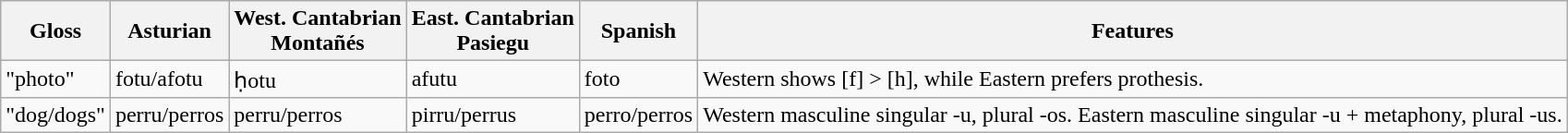<table class="wikitable" border="1">
<tr>
<th>Gloss</th>
<th>Asturian</th>
<th>West. Cantabrian<br><span>Montañés</span></th>
<th>East. Cantabrian<br><span>Pasiegu</span></th>
<th>Spanish</th>
<th>Features</th>
</tr>
<tr>
<td>"photo"</td>
<td>fotu/afotu</td>
<td>ḥotu</td>
<td>afutu </td>
<td>foto</td>
<td>Western shows [f] > [h], while Eastern prefers prothesis.</td>
</tr>
<tr>
<td>"dog/dogs"</td>
<td>perru/perros</td>
<td>perru/perros</td>
<td>pirru/perrus </td>
<td>perro/perros</td>
<td>Western masculine singular -u, plural -os. Eastern masculine singular -u + metaphony, plural -us.</td>
</tr>
</table>
